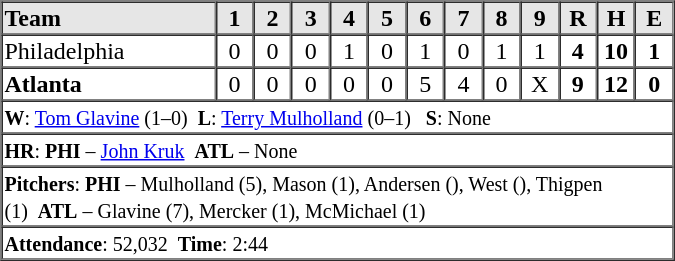<table border=1 cellspacing=0 width=450 style="margin-left:3em;">
<tr style="text-align:center; background-color:#e6e6e6;">
<th align=left width=28%>Team</th>
<th width=5%>1</th>
<th width=5%>2</th>
<th width=5%>3</th>
<th width=5%>4</th>
<th width=5%>5</th>
<th width=5%>6</th>
<th width=5%>7</th>
<th width=5%>8</th>
<th width=5%>9</th>
<th width=5%>R</th>
<th width=5%>H</th>
<th width=5%>E</th>
</tr>
<tr style="text-align:center;">
<td align=left>Philadelphia</td>
<td>0</td>
<td>0</td>
<td>0</td>
<td>1</td>
<td>0</td>
<td>1</td>
<td>0</td>
<td>1</td>
<td>1</td>
<td><strong>4</strong></td>
<td><strong>10</strong></td>
<td><strong>1</strong></td>
</tr>
<tr style="text-align:center;">
<td align=left><strong>Atlanta</strong></td>
<td>0</td>
<td>0</td>
<td>0</td>
<td>0</td>
<td>0</td>
<td>5</td>
<td>4</td>
<td>0</td>
<td>X</td>
<td><strong>9</strong></td>
<td><strong>12</strong></td>
<td><strong>0</strong></td>
</tr>
<tr style="text-align:left;">
<td colspan=13><small><strong>W</strong>: <a href='#'>Tom Glavine</a> (1–0)  <strong>L</strong>: <a href='#'>Terry Mulholland</a> (0–1)   <strong>S</strong>: None</small></td>
</tr>
<tr style="text-align:left;">
<td colspan=13><small><strong>HR</strong>: <strong>PHI</strong> – <a href='#'>John Kruk</a>  <strong>ATL</strong> – None</small></td>
</tr>
<tr style="text-align:left;">
<td colspan=13><small><strong>Pitchers</strong>: <strong>PHI</strong> – Mulholland (5), Mason (1), Andersen (), West (), Thigpen (1)  <strong>ATL</strong> – Glavine (7), Mercker (1), McMichael (1)</small></td>
</tr>
<tr style="text-align:left;">
<td colspan=13><small><strong>Attendance</strong>: 52,032  <strong>Time</strong>: 2:44</small></td>
</tr>
</table>
